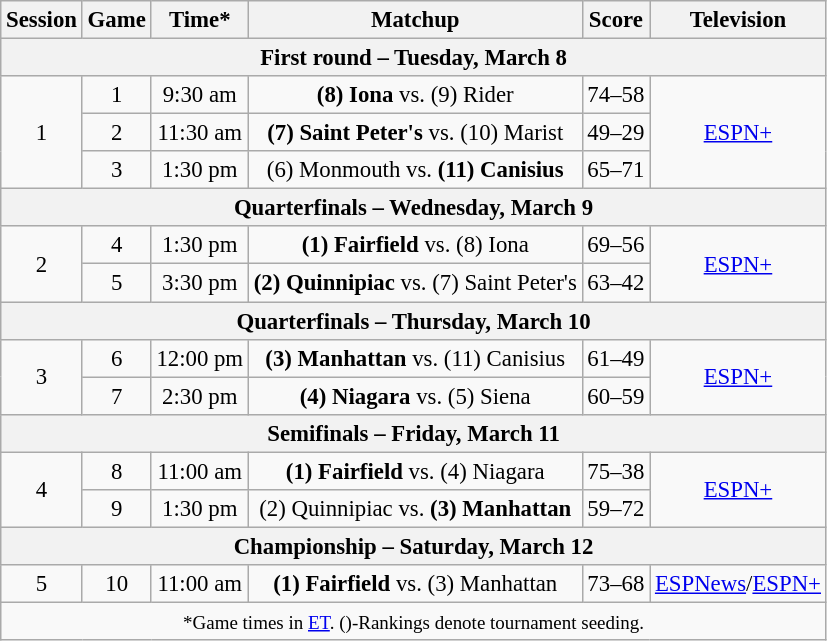<table class="wikitable" style="font-size:95%;text-align:center">
<tr>
<th>Session</th>
<th>Game</th>
<th>Time*</th>
<th>Matchup</th>
<th>Score</th>
<th>Television</th>
</tr>
<tr>
<th colspan=7>First round – Tuesday, March 8</th>
</tr>
<tr>
<td rowspan=3>1</td>
<td>1</td>
<td>9:30 am</td>
<td><strong>(8) Iona</strong> vs. (9) Rider</td>
<td>74–58</td>
<td rowspan=3><a href='#'>ESPN+</a></td>
</tr>
<tr>
<td>2</td>
<td>11:30 am</td>
<td><strong>(7) Saint Peter's</strong> vs. (10) Marist</td>
<td>49–29</td>
</tr>
<tr>
<td>3</td>
<td>1:30 pm</td>
<td>(6) Monmouth vs. <strong>(11) Canisius</strong></td>
<td>65–71</td>
</tr>
<tr>
<th colspan=7>Quarterfinals – Wednesday, March 9</th>
</tr>
<tr>
<td rowspan=2>2</td>
<td>4</td>
<td>1:30 pm</td>
<td><strong>(1) Fairfield</strong> vs. (8) Iona</td>
<td>69–56</td>
<td rowspan=2><a href='#'>ESPN+</a></td>
</tr>
<tr>
<td>5</td>
<td>3:30 pm</td>
<td><strong>(2) Quinnipiac</strong> vs. (7) Saint Peter's</td>
<td>63–42</td>
</tr>
<tr>
<th colspan=7>Quarterfinals – Thursday, March 10</th>
</tr>
<tr>
<td rowspan=2>3</td>
<td>6</td>
<td>12:00 pm</td>
<td><strong>(3) Manhattan</strong> vs. (11) Canisius</td>
<td>61–49</td>
<td rowspan=2><a href='#'>ESPN+</a></td>
</tr>
<tr>
<td>7</td>
<td>2:30 pm</td>
<td><strong>(4) Niagara</strong> vs. (5) Siena</td>
<td>60–59</td>
</tr>
<tr>
<th colspan=7>Semifinals – Friday, March 11</th>
</tr>
<tr>
<td rowspan=2>4</td>
<td>8</td>
<td>11:00 am</td>
<td><strong>(1) Fairfield</strong> vs. (4) Niagara</td>
<td>75–38</td>
<td rowspan=2><a href='#'>ESPN+</a></td>
</tr>
<tr>
<td>9</td>
<td>1:30 pm</td>
<td>(2) Quinnipiac vs. <strong>(3) Manhattan</strong></td>
<td>59–72</td>
</tr>
<tr>
<th colspan=7>Championship – Saturday, March 12</th>
</tr>
<tr>
<td>5</td>
<td>10</td>
<td>11:00 am</td>
<td><strong>(1) Fairfield</strong> vs. (3) Manhattan</td>
<td>73–68</td>
<td><a href='#'>ESPNews</a>/<a href='#'>ESPN+</a></td>
</tr>
<tr>
<td colspan=6><small>*Game times in <a href='#'>ET</a>. ()-Rankings denote tournament seeding.</small></td>
</tr>
</table>
